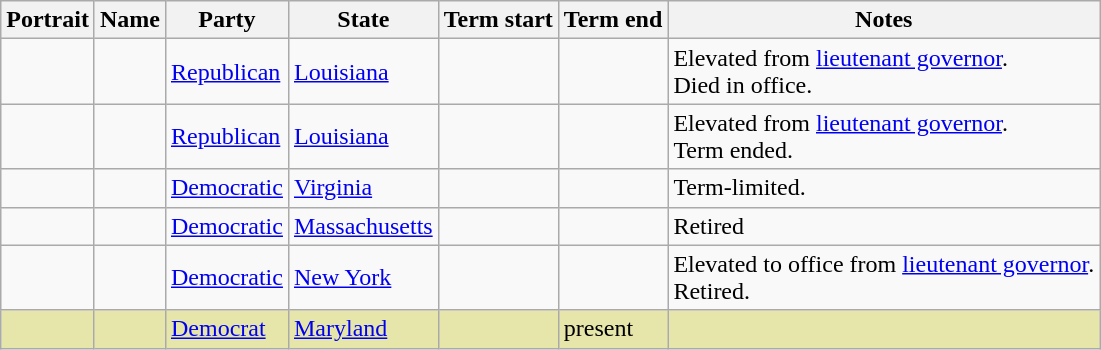<table class="wikitable sortable">
<tr>
<th>Portrait</th>
<th>Name</th>
<th>Party</th>
<th>State</th>
<th>Term start</th>
<th>Term end</th>
<th>Notes</th>
</tr>
<tr>
<td></td>
<td><br></td>
<td><a href='#'>Republican</a></td>
<td><a href='#'>Louisiana</a></td>
<td></td>
<td></td>
<td>Elevated from <a href='#'>lieutenant governor</a>.<br>Died in office.</td>
</tr>
<tr>
<td></td>
<td><br></td>
<td><a href='#'>Republican</a></td>
<td><a href='#'>Louisiana</a></td>
<td></td>
<td></td>
<td>Elevated from <a href='#'>lieutenant governor</a>.<br>Term ended.</td>
</tr>
<tr>
<td></td>
<td><br></td>
<td><a href='#'>Democratic</a></td>
<td><a href='#'>Virginia</a></td>
<td></td>
<td></td>
<td>Term-limited.</td>
</tr>
<tr>
<td></td>
<td><br></td>
<td><a href='#'>Democratic</a></td>
<td><a href='#'>Massachusetts</a></td>
<td></td>
<td></td>
<td>Retired</td>
</tr>
<tr>
<td></td>
<td><br></td>
<td><a href='#'>Democratic</a></td>
<td><a href='#'>New York</a></td>
<td></td>
<td></td>
<td>Elevated to office from <a href='#'>lieutenant governor</a>.<br>Retired.</td>
</tr>
<tr style="background:#e6e6aa;">
<td></td>
<td><br></td>
<td><a href='#'>Democrat</a></td>
<td><a href='#'>Maryland</a></td>
<td></td>
<td>present</td>
<td></td>
</tr>
</table>
